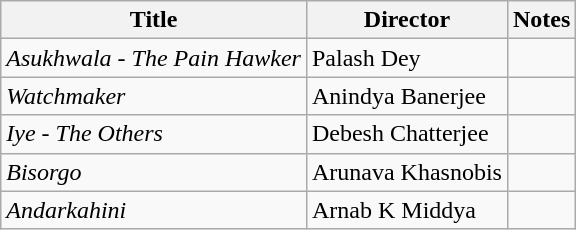<table class="wikitable">
<tr>
<th>Title</th>
<th>Director</th>
<th>Notes</th>
</tr>
<tr>
<td><em>Asukhwala - The Pain Hawker</em></td>
<td>Palash Dey</td>
<td></td>
</tr>
<tr>
<td><em>Watchmaker</em></td>
<td>Anindya Banerjee</td>
<td></td>
</tr>
<tr>
<td><em>Iye - The Others</em></td>
<td>Debesh Chatterjee</td>
<td></td>
</tr>
<tr>
<td><em>Bisorgo</em></td>
<td>Arunava Khasnobis</td>
<td></td>
</tr>
<tr>
<td><em>Andarkahini</em></td>
<td>Arnab K Middya</td>
<td></td>
</tr>
</table>
